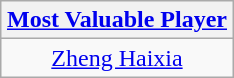<table class=wikitable style="text-align:center; margin:auto">
<tr>
<th><a href='#'>Most Valuable Player</a></th>
</tr>
<tr>
<td> <a href='#'>Zheng Haixia</a></td>
</tr>
</table>
